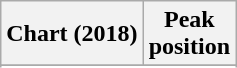<table class="wikitable sortable plainrowheaders" style="text-align:center">
<tr>
<th scope="col">Chart (2018)</th>
<th scope="col">Peak<br> position</th>
</tr>
<tr>
</tr>
<tr>
</tr>
</table>
